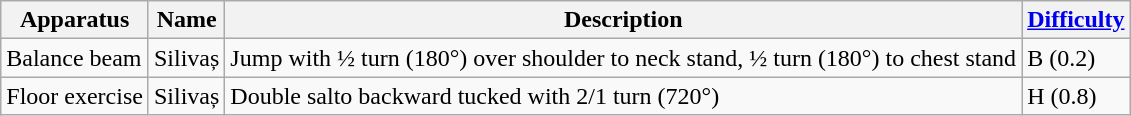<table class="wikitable">
<tr>
<th>Apparatus</th>
<th>Name</th>
<th>Description</th>
<th><a href='#'>Difficulty</a></th>
</tr>
<tr>
<td>Balance beam</td>
<td>Silivaș</td>
<td>Jump with ½ turn (180°) over shoulder to neck stand, ½ turn (180°) to chest stand</td>
<td>B (0.2)</td>
</tr>
<tr>
<td>Floor exercise</td>
<td>Silivaș</td>
<td>Double salto backward tucked with 2/1 turn (720°)</td>
<td>H (0.8)</td>
</tr>
</table>
